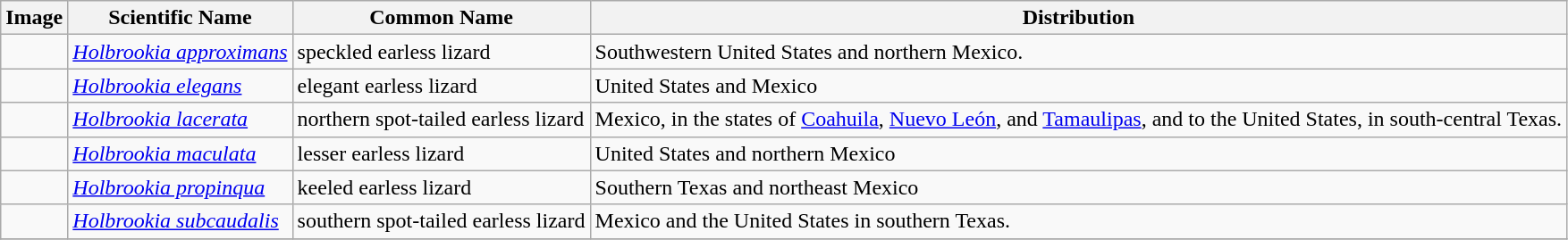<table class="wikitable">
<tr>
<th>Image</th>
<th>Scientific Name</th>
<th>Common Name</th>
<th>Distribution</th>
</tr>
<tr>
<td></td>
<td><em><a href='#'>Holbrookia approximans</a></em> <br></td>
<td>speckled earless lizard</td>
<td>Southwestern United States and northern Mexico.</td>
</tr>
<tr>
<td></td>
<td><em><a href='#'>Holbrookia elegans</a></em> <br></td>
<td>elegant earless lizard</td>
<td>United States and Mexico</td>
</tr>
<tr>
<td></td>
<td><em><a href='#'>Holbrookia lacerata</a></em> <br></td>
<td>northern spot-tailed earless lizard</td>
<td>Mexico, in the states of <a href='#'>Coahuila</a>, <a href='#'>Nuevo León</a>, and <a href='#'>Tamaulipas</a>, and to the United States, in south-central Texas.</td>
</tr>
<tr>
<td></td>
<td><em><a href='#'>Holbrookia maculata</a></em> <br></td>
<td>lesser earless lizard</td>
<td>United States and northern Mexico</td>
</tr>
<tr>
<td></td>
<td><em><a href='#'>Holbrookia propinqua</a></em> <br></td>
<td>keeled earless lizard</td>
<td>Southern Texas and northeast Mexico</td>
</tr>
<tr>
<td></td>
<td><em><a href='#'>Holbrookia subcaudalis</a></em> <br></td>
<td>southern spot-tailed earless lizard</td>
<td>Mexico and the United States in southern Texas.</td>
</tr>
<tr>
</tr>
</table>
